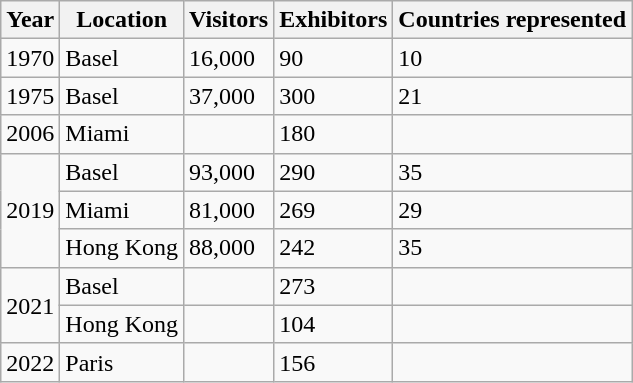<table class="wikitable">
<tr>
<th>Year</th>
<th>Location</th>
<th>Visitors</th>
<th>Exhibitors</th>
<th>Countries represented</th>
</tr>
<tr>
<td>1970</td>
<td>Basel</td>
<td>16,000</td>
<td>90</td>
<td>10</td>
</tr>
<tr>
<td>1975</td>
<td>Basel</td>
<td>37,000</td>
<td>300</td>
<td>21</td>
</tr>
<tr>
<td>2006</td>
<td>Miami</td>
<td></td>
<td>180</td>
<td></td>
</tr>
<tr>
<td rowspan="3">2019</td>
<td>Basel</td>
<td>93,000</td>
<td>290</td>
<td>35</td>
</tr>
<tr>
<td>Miami</td>
<td>81,000</td>
<td>269</td>
<td>29</td>
</tr>
<tr>
<td>Hong Kong</td>
<td>88,000</td>
<td>242</td>
<td>35</td>
</tr>
<tr>
<td rowspan="2">2021</td>
<td>Basel</td>
<td></td>
<td>273</td>
<td></td>
</tr>
<tr>
<td>Hong Kong</td>
<td></td>
<td>104</td>
<td></td>
</tr>
<tr>
<td>2022</td>
<td>Paris</td>
<td></td>
<td>156</td>
<td></td>
</tr>
</table>
